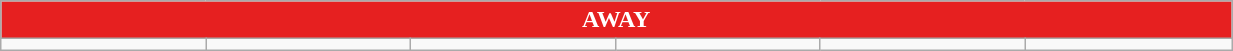<table class="wikitable collapsible collapsed" style="width:65%">
<tr>
<th colspan=10 ! style="color:white; background:#E62020">AWAY</th>
</tr>
<tr>
<td></td>
<td></td>
<td></td>
<td></td>
<td></td>
<td></td>
</tr>
</table>
